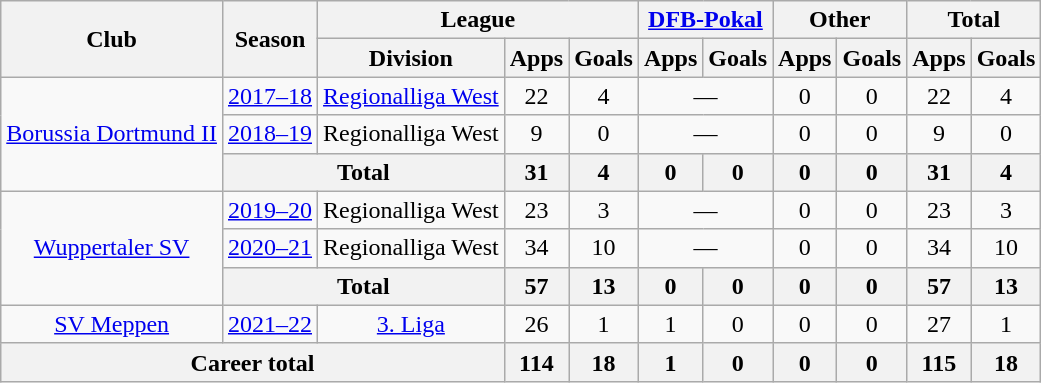<table class="wikitable" style="text-align: center">
<tr>
<th rowspan="2">Club</th>
<th rowspan="2">Season</th>
<th colspan="3">League</th>
<th colspan="2"><a href='#'>DFB-Pokal</a></th>
<th colspan="2">Other</th>
<th colspan="2">Total</th>
</tr>
<tr>
<th>Division</th>
<th>Apps</th>
<th>Goals</th>
<th>Apps</th>
<th>Goals</th>
<th>Apps</th>
<th>Goals</th>
<th>Apps</th>
<th>Goals</th>
</tr>
<tr>
<td rowspan="3"><a href='#'>Borussia Dortmund II</a></td>
<td><a href='#'>2017–18</a></td>
<td><a href='#'>Regionalliga West</a></td>
<td>22</td>
<td>4</td>
<td colspan="2">—</td>
<td>0</td>
<td>0</td>
<td>22</td>
<td>4</td>
</tr>
<tr>
<td><a href='#'>2018–19</a></td>
<td>Regionalliga West</td>
<td>9</td>
<td>0</td>
<td colspan="2">—</td>
<td>0</td>
<td>0</td>
<td>9</td>
<td>0</td>
</tr>
<tr>
<th colspan="2">Total</th>
<th>31</th>
<th>4</th>
<th>0</th>
<th>0</th>
<th>0</th>
<th>0</th>
<th>31</th>
<th>4</th>
</tr>
<tr>
<td rowspan="3"><a href='#'>Wuppertaler SV</a></td>
<td><a href='#'>2019–20</a></td>
<td>Regionalliga West</td>
<td>23</td>
<td>3</td>
<td colspan="2">—</td>
<td>0</td>
<td>0</td>
<td>23</td>
<td>3</td>
</tr>
<tr>
<td><a href='#'>2020–21</a></td>
<td>Regionalliga West</td>
<td>34</td>
<td>10</td>
<td colspan="2">—</td>
<td>0</td>
<td>0</td>
<td>34</td>
<td>10</td>
</tr>
<tr>
<th colspan="2">Total</th>
<th>57</th>
<th>13</th>
<th>0</th>
<th>0</th>
<th>0</th>
<th>0</th>
<th>57</th>
<th>13</th>
</tr>
<tr>
<td><a href='#'>SV Meppen</a></td>
<td><a href='#'>2021–22</a></td>
<td><a href='#'>3. Liga</a></td>
<td>26</td>
<td>1</td>
<td>1</td>
<td>0</td>
<td>0</td>
<td>0</td>
<td>27</td>
<td>1</td>
</tr>
<tr>
<th colspan="3">Career total</th>
<th>114</th>
<th>18</th>
<th>1</th>
<th>0</th>
<th>0</th>
<th>0</th>
<th>115</th>
<th>18</th>
</tr>
</table>
